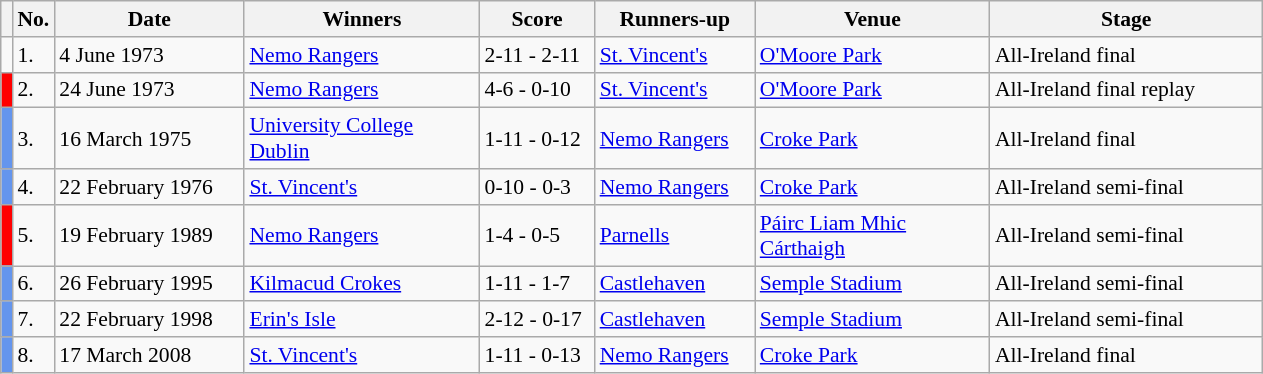<table class="wikitable" style="font-size:90%">
<tr>
<th width=1></th>
<th width=5>No.</th>
<th width=120>Date</th>
<th width=150>Winners</th>
<th width=70>Score</th>
<th width=100>Runners-up</th>
<th width=150>Venue</th>
<th width=175>Stage</th>
</tr>
<tr>
<td></td>
<td>1.</td>
<td>4 June 1973</td>
<td><a href='#'>Nemo Rangers</a></td>
<td>2-11 - 2-11</td>
<td><a href='#'>St. Vincent's</a></td>
<td><a href='#'>O'Moore Park</a></td>
<td>All-Ireland final</td>
</tr>
<tr>
<td style="background-color:red"></td>
<td>2.</td>
<td>24 June 1973</td>
<td><a href='#'>Nemo Rangers</a></td>
<td>4-6 - 0-10</td>
<td><a href='#'>St. Vincent's</a></td>
<td><a href='#'>O'Moore Park</a></td>
<td>All-Ireland final replay</td>
</tr>
<tr>
<td style="background-color:#6495ED"></td>
<td>3.</td>
<td>16 March 1975</td>
<td><a href='#'>University College Dublin</a></td>
<td>1-11 - 0-12</td>
<td><a href='#'>Nemo Rangers</a></td>
<td><a href='#'>Croke Park</a></td>
<td>All-Ireland final</td>
</tr>
<tr>
<td style="background-color:#6495ED"></td>
<td>4.</td>
<td>22 February 1976</td>
<td><a href='#'>St. Vincent's</a></td>
<td>0-10 - 0-3</td>
<td><a href='#'>Nemo Rangers</a></td>
<td><a href='#'>Croke Park</a></td>
<td>All-Ireland semi-final</td>
</tr>
<tr>
<td style="background-color:red"></td>
<td>5.</td>
<td>19 February 1989</td>
<td><a href='#'>Nemo Rangers</a></td>
<td>1-4 - 0-5</td>
<td><a href='#'>Parnells</a></td>
<td><a href='#'>Páirc Liam Mhic Cárthaigh</a></td>
<td>All-Ireland semi-final</td>
</tr>
<tr>
<td style="background-color:#6495ED"></td>
<td>6.</td>
<td>26 February 1995</td>
<td><a href='#'>Kilmacud Crokes</a></td>
<td>1-11 - 1-7</td>
<td><a href='#'>Castlehaven</a></td>
<td><a href='#'>Semple Stadium</a></td>
<td>All-Ireland semi-final</td>
</tr>
<tr>
<td style="background-color:#6495ED"></td>
<td>7.</td>
<td>22 February 1998</td>
<td><a href='#'>Erin's Isle</a></td>
<td>2-12 - 0-17</td>
<td><a href='#'>Castlehaven</a></td>
<td><a href='#'>Semple Stadium</a></td>
<td>All-Ireland semi-final</td>
</tr>
<tr>
<td style="background-color:#6495ED"></td>
<td>8.</td>
<td>17 March 2008</td>
<td><a href='#'>St. Vincent's</a></td>
<td>1-11 - 0-13</td>
<td><a href='#'>Nemo Rangers</a></td>
<td><a href='#'>Croke Park</a></td>
<td>All-Ireland final</td>
</tr>
</table>
